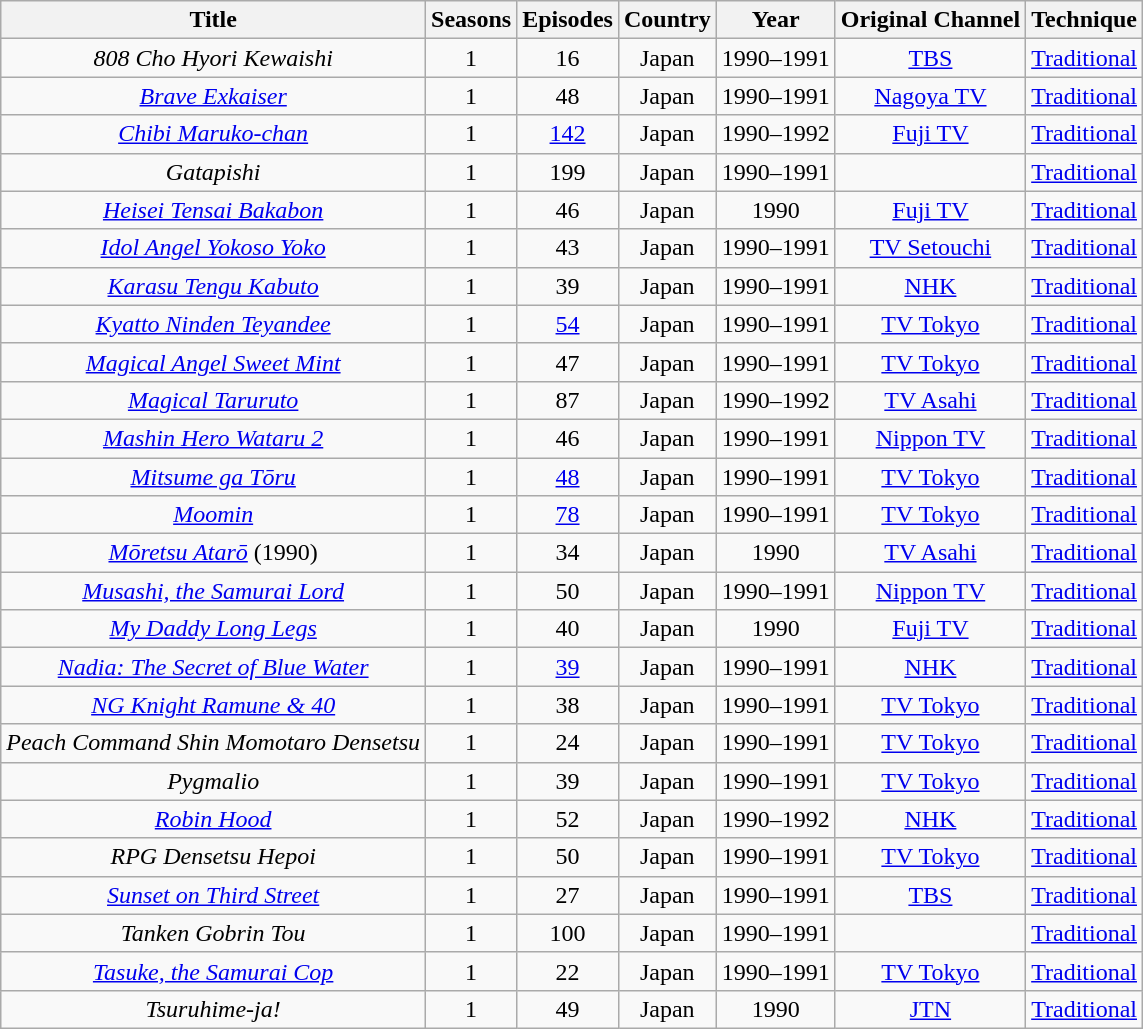<table class="wikitable sortable" style="text-align:center;">
<tr>
<th scope="col">Title</th>
<th>Seasons</th>
<th scope="col">Episodes</th>
<th scope="col">Country</th>
<th scope="col">Year</th>
<th>Original Channel</th>
<th scope="col">Technique</th>
</tr>
<tr>
<td><em>808 Cho Hyori Kewaishi</em></td>
<td>1</td>
<td>16</td>
<td>Japan</td>
<td>1990–1991</td>
<td><a href='#'>TBS</a></td>
<td><a href='#'>Traditional</a></td>
</tr>
<tr>
<td><em><a href='#'>Brave Exkaiser</a></em></td>
<td>1</td>
<td>48</td>
<td>Japan</td>
<td>1990–1991</td>
<td><a href='#'>Nagoya TV</a></td>
<td><a href='#'>Traditional</a></td>
</tr>
<tr>
<td><em><a href='#'>Chibi Maruko-chan</a></em></td>
<td>1</td>
<td><a href='#'>142</a></td>
<td>Japan</td>
<td>1990–1992</td>
<td><a href='#'>Fuji TV</a></td>
<td><a href='#'>Traditional</a></td>
</tr>
<tr>
<td><em>Gatapishi</em></td>
<td>1</td>
<td>199</td>
<td>Japan</td>
<td>1990–1991</td>
<td></td>
<td><a href='#'>Traditional</a></td>
</tr>
<tr>
<td><em><a href='#'>Heisei Tensai Bakabon</a></em></td>
<td>1</td>
<td>46</td>
<td>Japan</td>
<td>1990</td>
<td><a href='#'>Fuji TV</a></td>
<td><a href='#'>Traditional</a></td>
</tr>
<tr>
<td><em><a href='#'>Idol Angel Yokoso Yoko</a></em></td>
<td>1</td>
<td>43</td>
<td>Japan</td>
<td>1990–1991</td>
<td><a href='#'>TV Setouchi</a></td>
<td><a href='#'>Traditional</a></td>
</tr>
<tr>
<td><em><a href='#'>Karasu Tengu Kabuto</a></em></td>
<td>1</td>
<td>39</td>
<td>Japan</td>
<td>1990–1991</td>
<td><a href='#'>NHK</a></td>
<td><a href='#'>Traditional</a></td>
</tr>
<tr>
<td><em><a href='#'>Kyatto Ninden Teyandee</a></em></td>
<td>1</td>
<td><a href='#'>54</a></td>
<td>Japan</td>
<td>1990–1991</td>
<td><a href='#'>TV Tokyo</a></td>
<td><a href='#'>Traditional</a></td>
</tr>
<tr>
<td><em><a href='#'>Magical Angel Sweet Mint</a></em></td>
<td>1</td>
<td>47</td>
<td>Japan</td>
<td>1990–1991</td>
<td><a href='#'>TV Tokyo</a></td>
<td><a href='#'>Traditional</a></td>
</tr>
<tr>
<td><em><a href='#'>Magical Taruruto</a></em></td>
<td>1</td>
<td>87</td>
<td>Japan</td>
<td>1990–1992</td>
<td><a href='#'>TV Asahi</a></td>
<td><a href='#'>Traditional</a></td>
</tr>
<tr>
<td><em><a href='#'>Mashin Hero Wataru 2</a></em></td>
<td>1</td>
<td>46</td>
<td>Japan</td>
<td>1990–1991</td>
<td><a href='#'>Nippon TV</a></td>
<td><a href='#'>Traditional</a></td>
</tr>
<tr>
<td><em><a href='#'>Mitsume ga Tōru</a></em></td>
<td>1</td>
<td><a href='#'>48</a></td>
<td>Japan</td>
<td>1990–1991</td>
<td><a href='#'>TV Tokyo</a></td>
<td><a href='#'>Traditional</a></td>
</tr>
<tr>
<td><em><a href='#'>Moomin</a></em></td>
<td>1</td>
<td><a href='#'>78</a></td>
<td>Japan</td>
<td>1990–1991</td>
<td><a href='#'>TV Tokyo</a></td>
<td><a href='#'>Traditional</a></td>
</tr>
<tr>
<td><em><a href='#'>Mōretsu Atarō</a></em> (1990)</td>
<td>1</td>
<td>34</td>
<td>Japan</td>
<td>1990</td>
<td><a href='#'>TV Asahi</a></td>
<td><a href='#'>Traditional</a></td>
</tr>
<tr>
<td><em><a href='#'>Musashi, the Samurai Lord</a></em></td>
<td>1</td>
<td>50</td>
<td>Japan</td>
<td>1990–1991</td>
<td><a href='#'>Nippon TV</a></td>
<td><a href='#'>Traditional</a></td>
</tr>
<tr>
<td><em><a href='#'>My Daddy Long Legs</a></em></td>
<td>1</td>
<td>40</td>
<td>Japan</td>
<td>1990</td>
<td><a href='#'>Fuji TV</a></td>
<td><a href='#'>Traditional</a></td>
</tr>
<tr>
<td><em><a href='#'>Nadia: The Secret of Blue Water</a></em></td>
<td>1</td>
<td><a href='#'>39</a></td>
<td>Japan</td>
<td>1990–1991</td>
<td><a href='#'>NHK</a></td>
<td><a href='#'>Traditional</a></td>
</tr>
<tr>
<td><em><a href='#'>NG Knight Ramune & 40</a></em></td>
<td>1</td>
<td>38</td>
<td>Japan</td>
<td>1990–1991</td>
<td><a href='#'>TV Tokyo</a></td>
<td><a href='#'>Traditional</a></td>
</tr>
<tr>
<td><em>Peach Command Shin Momotaro Densetsu</em></td>
<td>1</td>
<td>24</td>
<td>Japan</td>
<td>1990–1991</td>
<td><a href='#'>TV Tokyo</a></td>
<td><a href='#'>Traditional</a></td>
</tr>
<tr>
<td><em>Pygmalio</em></td>
<td>1</td>
<td>39</td>
<td>Japan</td>
<td>1990–1991</td>
<td><a href='#'>TV Tokyo</a></td>
<td><a href='#'>Traditional</a></td>
</tr>
<tr>
<td><em><a href='#'>Robin Hood</a></em></td>
<td>1</td>
<td>52</td>
<td>Japan</td>
<td>1990–1992</td>
<td><a href='#'>NHK</a></td>
<td><a href='#'>Traditional</a></td>
</tr>
<tr>
<td><em>RPG Densetsu Hepoi</em></td>
<td>1</td>
<td>50</td>
<td>Japan</td>
<td>1990–1991</td>
<td><a href='#'>TV Tokyo</a></td>
<td><a href='#'>Traditional</a></td>
</tr>
<tr>
<td><em><a href='#'>Sunset on Third Street</a></em></td>
<td>1</td>
<td>27</td>
<td>Japan</td>
<td>1990–1991</td>
<td><a href='#'>TBS</a></td>
<td><a href='#'>Traditional</a></td>
</tr>
<tr>
<td><em>Tanken Gobrin Tou</em></td>
<td>1</td>
<td>100</td>
<td>Japan</td>
<td>1990–1991</td>
<td></td>
<td><a href='#'>Traditional</a></td>
</tr>
<tr>
<td><em><a href='#'>Tasuke, the Samurai Cop</a></em></td>
<td>1</td>
<td>22</td>
<td>Japan</td>
<td>1990–1991</td>
<td><a href='#'>TV Tokyo</a></td>
<td><a href='#'>Traditional</a></td>
</tr>
<tr>
<td><em>Tsuruhime-ja!</em></td>
<td>1</td>
<td>49</td>
<td>Japan</td>
<td>1990</td>
<td><a href='#'>JTN</a></td>
<td><a href='#'>Traditional</a></td>
</tr>
</table>
